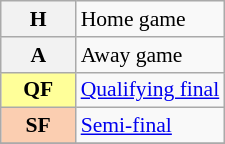<table class="wikitable plainrowheaders" style="font-size:90%;">
<tr>
<th scope=row><strong>H</strong></th>
<td>Home game</td>
</tr>
<tr>
<th scope=row><strong>A</strong></th>
<td>Away game</td>
</tr>
<tr>
<th scope=row style="background:#ff9; border:1px solid #aaa; width:3em;">QF</th>
<td><a href='#'>Qualifying final</a></td>
</tr>
<tr>
<th scope=row style="background:#FBCEB1; border:1px solid #aaa; width:3em;">SF</th>
<td><a href='#'>Semi-final</a></td>
</tr>
<tr>
</tr>
</table>
